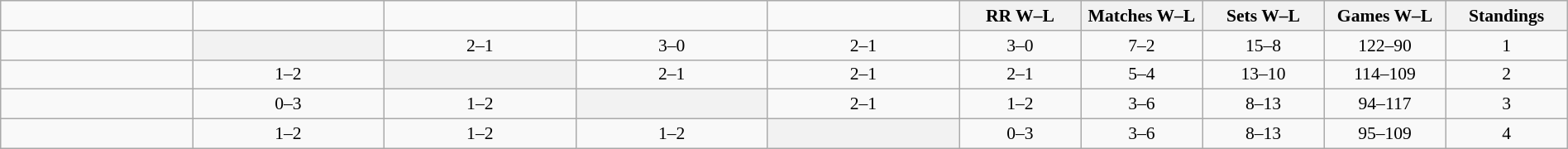<table class="wikitable" style="width: 100%; text-align:center; font-size:90%">
<tr>
<td width=130></td>
<td width=130></td>
<td width=130></td>
<td width=130></td>
<td width=130></td>
<th width=80>RR W–L</th>
<th width=80>Matches W–L</th>
<th width=80>Sets W–L</th>
<th width=80>Games W–L</th>
<th width=80>Standings</th>
</tr>
<tr>
<td style="text-align:left;"></td>
<th bgcolor="ededed"></th>
<td>2–1</td>
<td>3–0</td>
<td>2–1</td>
<td>3–0</td>
<td>7–2</td>
<td>15–8</td>
<td>122–90</td>
<td>1</td>
</tr>
<tr>
<td style="text-align:left;"></td>
<td>1–2</td>
<th bgcolor="ededed"></th>
<td>2–1</td>
<td>2–1</td>
<td>2–1</td>
<td>5–4</td>
<td>13–10</td>
<td>114–109</td>
<td>2</td>
</tr>
<tr>
<td style="text-align:left;"></td>
<td>0–3</td>
<td>1–2</td>
<th bgcolor="ededed"></th>
<td>2–1</td>
<td>1–2</td>
<td>3–6</td>
<td>8–13</td>
<td>94–117</td>
<td>3</td>
</tr>
<tr>
<td style="text-align:left;"></td>
<td>1–2</td>
<td>1–2</td>
<td>1–2</td>
<th bgcolor="ededed"></th>
<td>0–3</td>
<td>3–6</td>
<td>8–13</td>
<td>95–109</td>
<td>4</td>
</tr>
</table>
